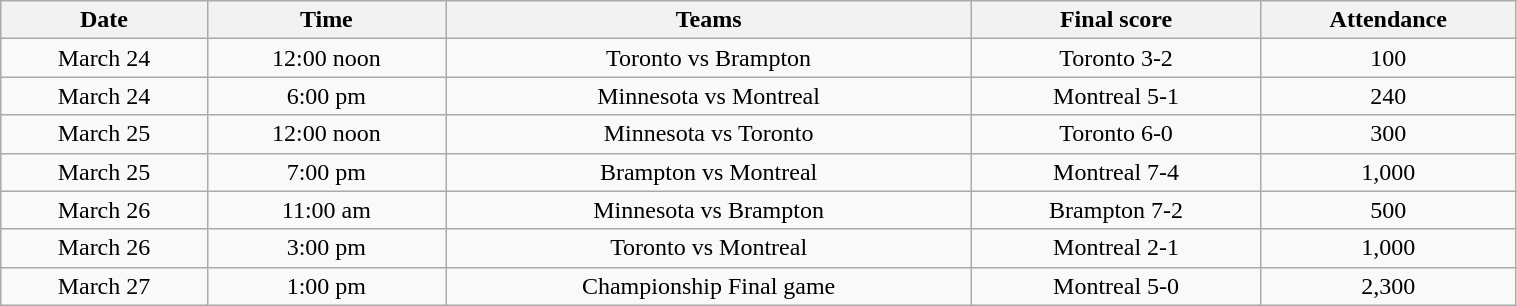<table class="wikitable" width="80%">
<tr>
<th>Date</th>
<th>Time</th>
<th>Teams</th>
<th>Final score</th>
<th>Attendance</th>
</tr>
<tr align="center" bgcolor="">
<td>March 24</td>
<td>12:00 noon</td>
<td>Toronto vs Brampton</td>
<td>Toronto 3-2</td>
<td>100</td>
</tr>
<tr align="center" bgcolor="">
<td>March 24</td>
<td>6:00 pm</td>
<td>Minnesota vs Montreal</td>
<td>Montreal 5-1</td>
<td>240</td>
</tr>
<tr align="center" bgcolor="">
<td>March 25</td>
<td>12:00 noon</td>
<td>Minnesota vs Toronto</td>
<td>Toronto 6-0</td>
<td>300</td>
</tr>
<tr align="center" bgcolor="">
<td>March 25</td>
<td>7:00 pm</td>
<td>Brampton vs Montreal</td>
<td>Montreal 7-4</td>
<td>1,000</td>
</tr>
<tr align="center" bgcolor="">
<td>March 26</td>
<td>11:00 am</td>
<td>Minnesota vs Brampton</td>
<td>Brampton 7-2</td>
<td>500</td>
</tr>
<tr align="center" bgcolor="">
<td>March 26</td>
<td>3:00 pm</td>
<td>Toronto vs Montreal</td>
<td>Montreal 2-1</td>
<td>1,000</td>
</tr>
<tr align="center" bgcolor="">
<td>March 27</td>
<td>1:00 pm</td>
<td>Championship Final game</td>
<td>Montreal 5-0</td>
<td>2,300</td>
</tr>
</table>
